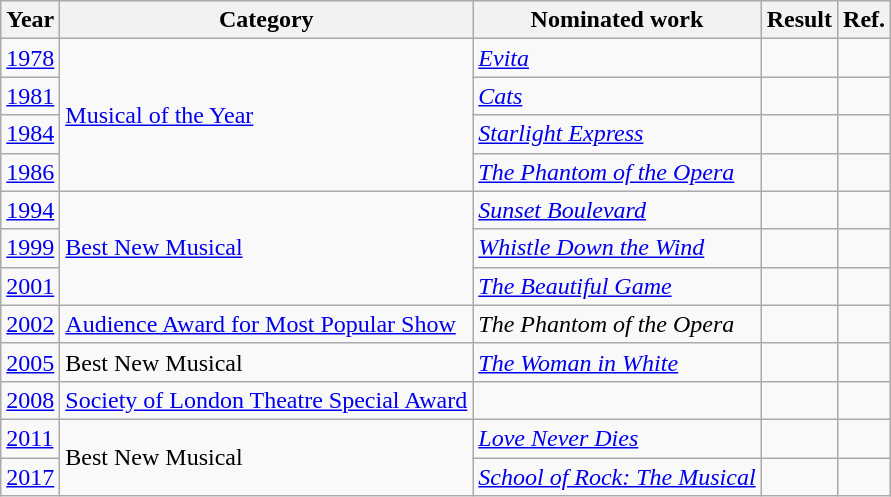<table class=wikitable>
<tr>
<th>Year</th>
<th>Category</th>
<th>Nominated work</th>
<th>Result</th>
<th>Ref.</th>
</tr>
<tr>
<td><a href='#'>1978</a></td>
<td rowspan="4"><a href='#'>Musical of the Year</a></td>
<td><em><a href='#'>Evita</a></em></td>
<td></td>
<td style="text-align:center;"></td>
</tr>
<tr>
<td><a href='#'>1981</a></td>
<td><em><a href='#'>Cats</a></em></td>
<td></td>
<td style="text-align:center;"></td>
</tr>
<tr>
<td><a href='#'>1984</a></td>
<td><em><a href='#'>Starlight Express</a></em></td>
<td></td>
<td style="text-align:center;"></td>
</tr>
<tr>
<td><a href='#'>1986</a></td>
<td><em><a href='#'>The Phantom of the Opera</a></em></td>
<td></td>
<td style="text-align:center;"></td>
</tr>
<tr>
<td><a href='#'>1994</a></td>
<td rowspan="3"><a href='#'>Best New Musical</a></td>
<td><em><a href='#'>Sunset Boulevard</a></em></td>
<td></td>
<td style="text-align:center;"></td>
</tr>
<tr>
<td><a href='#'>1999</a></td>
<td><em><a href='#'>Whistle Down the Wind</a></em></td>
<td></td>
<td style="text-align:center;"></td>
</tr>
<tr>
<td><a href='#'>2001</a></td>
<td><em><a href='#'>The Beautiful Game</a></em></td>
<td></td>
<td style="text-align:center;"></td>
</tr>
<tr>
<td><a href='#'>2002</a></td>
<td><a href='#'>Audience Award for Most Popular Show</a></td>
<td><em>The Phantom of the Opera</em></td>
<td></td>
<td style="text-align:center;"></td>
</tr>
<tr>
<td><a href='#'>2005</a></td>
<td>Best New Musical</td>
<td><em><a href='#'>The Woman in White</a></em></td>
<td></td>
<td style="text-align:center;"></td>
</tr>
<tr>
<td><a href='#'>2008</a></td>
<td><a href='#'>Society of London Theatre Special Award</a></td>
<td></td>
<td></td>
<td style="text-align:center;"></td>
</tr>
<tr>
<td><a href='#'>2011</a></td>
<td rowspan="2">Best New Musical</td>
<td><em><a href='#'>Love Never Dies</a></em></td>
<td></td>
<td style="text-align:center;"></td>
</tr>
<tr>
<td><a href='#'>2017</a></td>
<td><em><a href='#'>School of Rock: The Musical</a></em></td>
<td></td>
<td style="text-align:center;"></td>
</tr>
</table>
